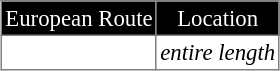<table border=1 cellpadding=2 style="margin-left:1em; margin-bottom: 1em; color: black; border-collapse: collapse; font-size: 95%;">
<tr align="center" bgcolor="000000" style="color: white">
<td>European Route</td>
<td>Location</td>
</tr>
<tr>
<td></td>
<td><em>entire length</em></td>
</tr>
</table>
